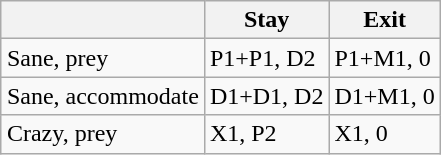<table class="wikitable" style="float:right">
<tr>
<th></th>
<th>Stay</th>
<th>Exit</th>
</tr>
<tr>
<td>Sane, prey</td>
<td>P1+P1, D2</td>
<td>P1+M1, 0</td>
</tr>
<tr>
<td>Sane, accommodate</td>
<td>D1+D1, D2</td>
<td>D1+M1, 0</td>
</tr>
<tr>
<td>Crazy, prey</td>
<td>X1,    P2</td>
<td>X1,    0</td>
</tr>
</table>
